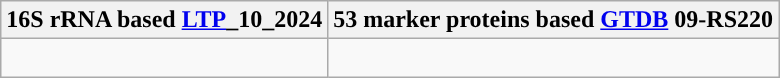<table class="wikitable">
<tr>
<th colspan=1>16S rRNA based <a href='#'>LTP</a>_10_2024</th>
<th colspan=1>53 marker proteins based <a href='#'>GTDB</a> 09-RS220</th>
</tr>
<tr>
<td style="vertical-align:top"><br></td>
<td><br></td>
</tr>
</table>
